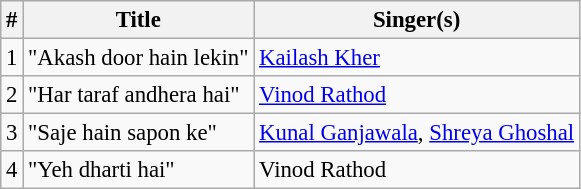<table class="wikitable" style="font-size:95%;">
<tr>
<th>#</th>
<th>Title</th>
<th>Singer(s)</th>
</tr>
<tr>
<td>1</td>
<td>"Akash door hain lekin"</td>
<td><a href='#'>Kailash Kher</a></td>
</tr>
<tr>
<td>2</td>
<td>"Har taraf andhera hai"</td>
<td><a href='#'>Vinod Rathod</a></td>
</tr>
<tr>
<td>3</td>
<td>"Saje hain sapon ke"</td>
<td><a href='#'>Kunal Ganjawala</a>, <a href='#'>Shreya Ghoshal</a></td>
</tr>
<tr>
<td>4</td>
<td>"Yeh dharti hai"</td>
<td>Vinod Rathod</td>
</tr>
</table>
